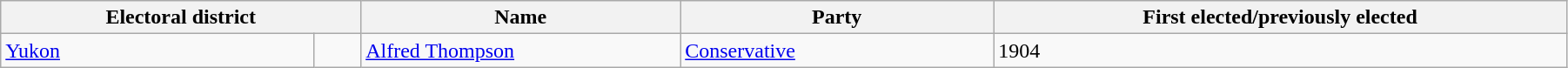<table class="wikitable" style="width:95%;">
<tr>
<th colspan="2" style="width:23%;">Electoral district</th>
<th>Name</th>
<th width=20%>Party</th>
<th>First elected/previously elected</th>
</tr>
<tr>
<td width=20%><a href='#'>Yukon</a></td>
<td></td>
<td><a href='#'>Alfred Thompson</a></td>
<td><a href='#'>Conservative</a></td>
<td>1904</td>
</tr>
</table>
